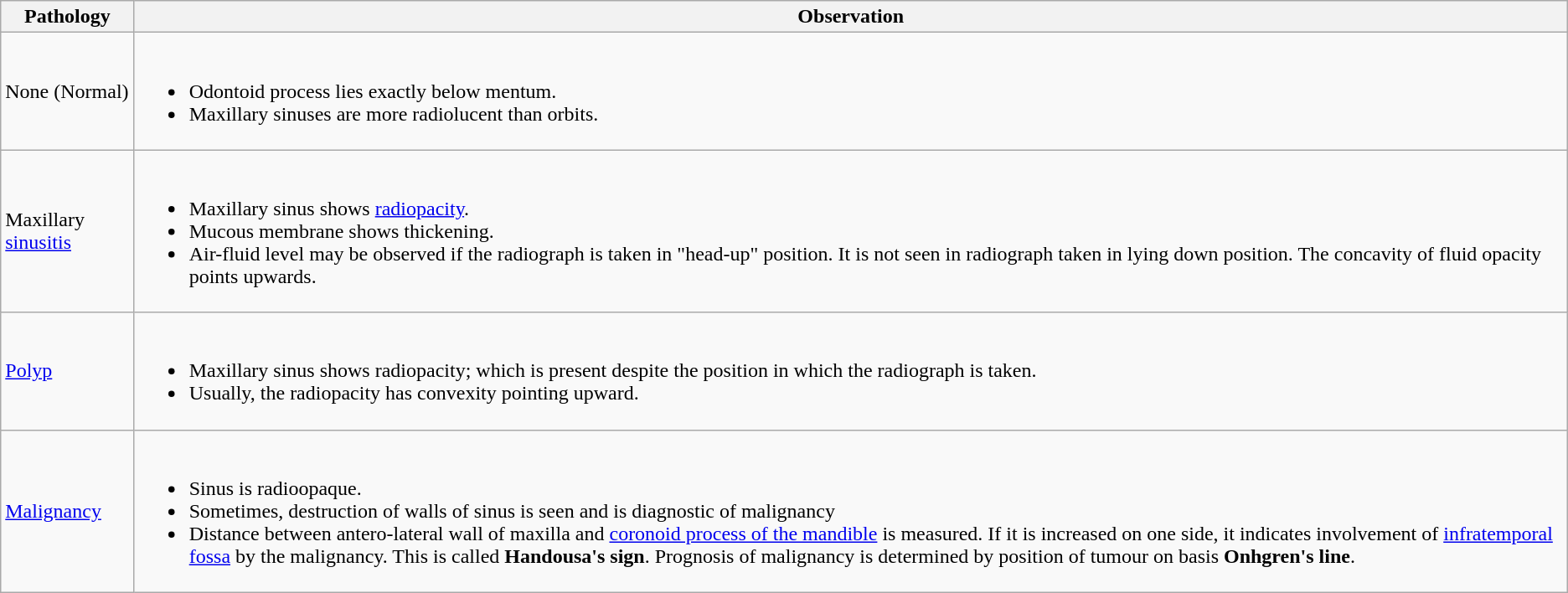<table class="wikitable">
<tr>
<th>Pathology</th>
<th>Observation</th>
</tr>
<tr>
<td>None (Normal)</td>
<td><br><ul><li>Odontoid process lies exactly below mentum.</li><li>Maxillary sinuses are more radiolucent than orbits.</li></ul></td>
</tr>
<tr>
<td>Maxillary <a href='#'>sinusitis</a></td>
<td><br><ul><li>Maxillary sinus shows <a href='#'>radiopacity</a>.</li><li>Mucous membrane shows thickening.</li><li>Air-fluid level may be observed if the radiograph is taken in "head-up" position. It is not seen in radiograph taken in lying down position. The concavity of fluid opacity points upwards.</li></ul></td>
</tr>
<tr>
<td><a href='#'>Polyp</a></td>
<td><br><ul><li>Maxillary sinus shows radiopacity; which is present despite the position in which the radiograph is taken.</li><li>Usually, the radiopacity has convexity pointing upward.</li></ul></td>
</tr>
<tr>
<td><a href='#'>Malignancy</a></td>
<td><br><ul><li>Sinus is radioopaque.</li><li>Sometimes, destruction of walls of sinus is seen and is diagnostic of malignancy</li><li>Distance between antero-lateral wall of maxilla and <a href='#'>coronoid process of the mandible</a> is measured. If it is increased on one side, it indicates involvement of <a href='#'>infratemporal fossa</a> by the malignancy. This is called <strong>Handousa's sign</strong>. Prognosis of malignancy is determined by position of tumour on basis <strong>Onhgren's line</strong>.</li></ul></td>
</tr>
</table>
